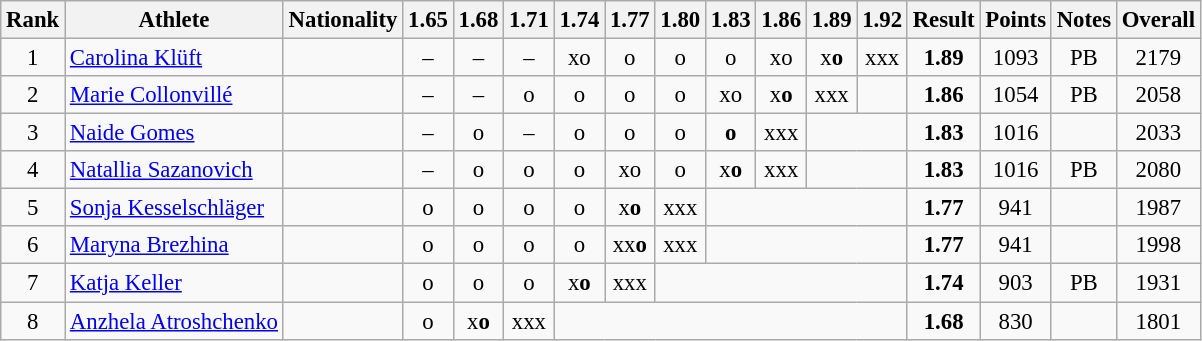<table class="wikitable sortable" style="text-align:center;font-size:95%">
<tr>
<th>Rank</th>
<th>Athlete</th>
<th>Nationality</th>
<th>1.65</th>
<th>1.68</th>
<th>1.71</th>
<th>1.74</th>
<th>1.77</th>
<th>1.80</th>
<th>1.83</th>
<th>1.86</th>
<th>1.89</th>
<th>1.92</th>
<th>Result</th>
<th>Points</th>
<th>Notes</th>
<th>Overall</th>
</tr>
<tr>
<td>1</td>
<td align="left"><a href='#'>Carolina Klüft</a></td>
<td align=left></td>
<td>–</td>
<td>–</td>
<td>–</td>
<td>xo</td>
<td>o</td>
<td>o</td>
<td>o</td>
<td>xo</td>
<td>x<strong>o</strong></td>
<td>xxx</td>
<td><strong>1.89</strong></td>
<td>1093</td>
<td>PB</td>
<td>2179</td>
</tr>
<tr>
<td>2</td>
<td align="left"><a href='#'>Marie Collonvillé</a></td>
<td align=left></td>
<td>–</td>
<td>–</td>
<td>o</td>
<td>o</td>
<td>o</td>
<td>o</td>
<td>xo</td>
<td>x<strong>o</strong></td>
<td>xxx</td>
<td></td>
<td><strong>1.86</strong></td>
<td>1054</td>
<td>PB</td>
<td>2058</td>
</tr>
<tr>
<td>3</td>
<td align="left"><a href='#'>Naide Gomes</a></td>
<td align=left></td>
<td>–</td>
<td>o</td>
<td>–</td>
<td>o</td>
<td>o</td>
<td>o</td>
<td><strong>o</strong></td>
<td>xxx</td>
<td colspan=2></td>
<td><strong>1.83</strong></td>
<td>1016</td>
<td></td>
<td>2033</td>
</tr>
<tr>
<td>4</td>
<td align="left"><a href='#'>Natallia Sazanovich</a></td>
<td align=left></td>
<td>–</td>
<td>o</td>
<td>o</td>
<td>o</td>
<td>xo</td>
<td>o</td>
<td>x<strong>o</strong></td>
<td>xxx</td>
<td colspan=2></td>
<td><strong>1.83</strong></td>
<td>1016</td>
<td>PB</td>
<td>2080</td>
</tr>
<tr>
<td>5</td>
<td align="left"><a href='#'>Sonja Kesselschläger</a></td>
<td align=left></td>
<td>o</td>
<td>o</td>
<td>o</td>
<td>o</td>
<td>x<strong>o</strong></td>
<td>xxx</td>
<td colspan=4></td>
<td><strong>1.77</strong></td>
<td>941</td>
<td></td>
<td>1987</td>
</tr>
<tr>
<td>6</td>
<td align="left"><a href='#'>Maryna Brezhina</a></td>
<td align=left></td>
<td>o</td>
<td>o</td>
<td>o</td>
<td>o</td>
<td>xx<strong>o</strong></td>
<td>xxx</td>
<td colspan=4></td>
<td><strong>1.77</strong></td>
<td>941</td>
<td></td>
<td>1998</td>
</tr>
<tr>
<td>7</td>
<td align="left"><a href='#'>Katja Keller</a></td>
<td align=left></td>
<td>o</td>
<td>o</td>
<td>o</td>
<td>x<strong>o</strong></td>
<td>xxx</td>
<td colspan=5></td>
<td><strong>1.74</strong></td>
<td>903</td>
<td>PB</td>
<td>1931</td>
</tr>
<tr>
<td>8</td>
<td align="left"><a href='#'>Anzhela Atroshchenko</a></td>
<td align=left></td>
<td>o</td>
<td>x<strong>o</strong></td>
<td>xxx</td>
<td colspan=7></td>
<td><strong>1.68</strong></td>
<td>830</td>
<td></td>
<td>1801</td>
</tr>
</table>
